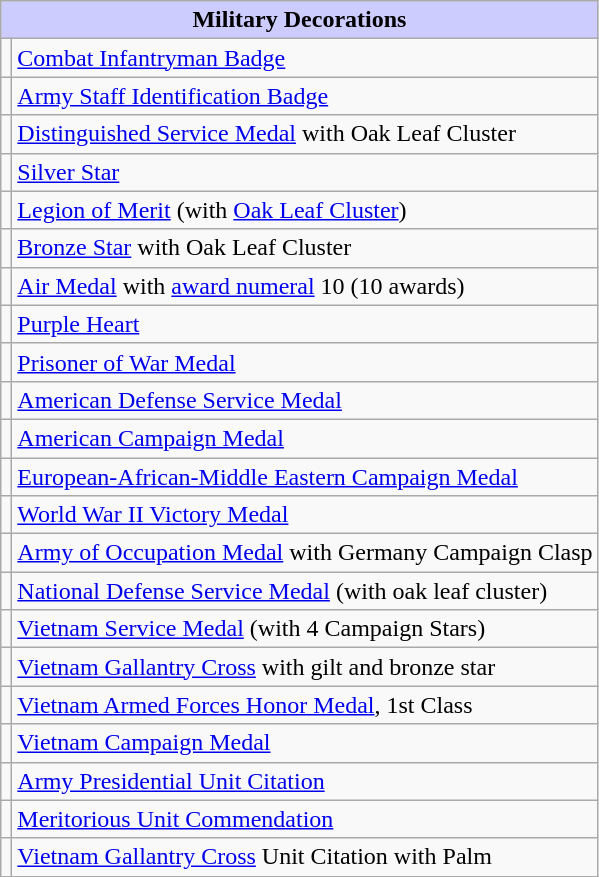<table class="wikitable">
<tr bgcolor = "#ccccff" align=center>
<td colspan=2><strong>Military Decorations</strong></td>
</tr>
<tr>
<td></td>
<td><a href='#'>Combat Infantryman Badge</a></td>
</tr>
<tr>
<td></td>
<td><a href='#'>Army Staff Identification Badge</a></td>
</tr>
<tr>
<td></td>
<td><a href='#'>Distinguished Service Medal</a> with Oak Leaf Cluster</td>
</tr>
<tr>
<td></td>
<td><a href='#'>Silver Star</a></td>
</tr>
<tr>
<td></td>
<td><a href='#'>Legion of Merit</a> (with <a href='#'>Oak Leaf Cluster</a>)</td>
</tr>
<tr>
<td></td>
<td><a href='#'>Bronze Star</a> with Oak Leaf Cluster</td>
</tr>
<tr>
<td><span></span><span></span></td>
<td><a href='#'>Air Medal</a> with <a href='#'>award numeral</a> 10 (10 awards)</td>
</tr>
<tr>
<td></td>
<td><a href='#'>Purple Heart</a></td>
</tr>
<tr>
<td></td>
<td><a href='#'>Prisoner of War Medal</a></td>
</tr>
<tr>
<td></td>
<td><a href='#'>American Defense Service Medal</a></td>
</tr>
<tr>
<td></td>
<td><a href='#'>American Campaign Medal</a></td>
</tr>
<tr>
<td></td>
<td><a href='#'>European-African-Middle Eastern Campaign Medal</a></td>
</tr>
<tr>
<td></td>
<td><a href='#'>World War II Victory Medal</a></td>
</tr>
<tr>
<td></td>
<td><a href='#'>Army of Occupation Medal</a> with Germany Campaign Clasp</td>
</tr>
<tr>
<td></td>
<td><a href='#'>National Defense Service Medal</a> (with oak leaf cluster)</td>
</tr>
<tr>
<td></td>
<td><a href='#'>Vietnam Service Medal</a> (with 4 Campaign Stars)</td>
</tr>
<tr>
<td><span></span><span></span></td>
<td><a href='#'>Vietnam Gallantry Cross</a> with gilt and bronze star</td>
</tr>
<tr>
<td></td>
<td><a href='#'>Vietnam Armed Forces Honor Medal</a>, 1st Class</td>
</tr>
<tr>
<td></td>
<td><a href='#'>Vietnam Campaign Medal</a></td>
</tr>
<tr>
<td></td>
<td><a href='#'>Army Presidential Unit Citation</a></td>
</tr>
<tr>
<td></td>
<td><a href='#'>Meritorious Unit Commendation</a></td>
</tr>
<tr>
<td></td>
<td><a href='#'>Vietnam Gallantry Cross</a> Unit Citation with Palm</td>
</tr>
</table>
